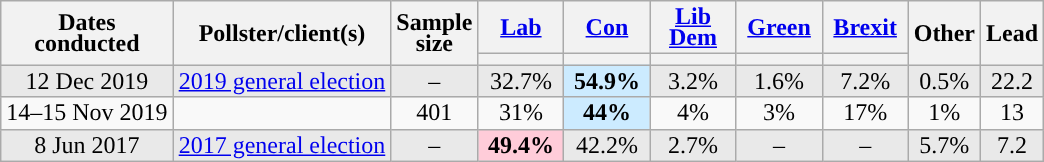<table style="text-align:center;line-height:14px;" class="wikitable sortable mw-datatable">
<tr>
<th rowspan="2">Dates<br>conducted</th>
<th rowspan="2">Pollster/client(s)</th>
<th data-sort-type="number" rowspan="2">Sample<br>size</th>
<th class="unsortable" style="width:50px;"><a href='#'>Lab</a></th>
<th class="unsortable" style="width:50px;"><a href='#'>Con</a></th>
<th class="unsortable" style="width:50px;"><a href='#'>Lib Dem</a></th>
<th class="unsortable" style="width:50px;"><a href='#'>Green</a></th>
<th class="unsortable" style="width:50px;"><a href='#'>Brexit</a></th>
<th class="unsortable" rowspan="2">Other</th>
<th data-sort-type="number" rowspan="2">Lead</th>
</tr>
<tr>
<th data-sort-type="number" style="background:"></th>
<th data-sort-type="number" style="background:"></th>
<th data-sort-type="number" style="background:"></th>
<th data-sort-type="number" style="background:"></th>
<th data-sort-type="number" style="background:"></th>
</tr>
<tr style="background:#E9E9E9;">
<td data-sort-value="2017-06-08">12 Dec 2019</td>
<td><a href='#'>2019 general election</a></td>
<td>–</td>
<td>32.7%</td>
<td style="background:#CCEBFF;"><strong>54.9%</strong></td>
<td>3.2%</td>
<td>1.6%</td>
<td>7.2%</td>
<td>0.5%</td>
<td style="background:">22.2</td>
</tr>
<tr>
<td data-sort-value="2019-10-30">14–15 Nov 2019</td>
<td></td>
<td>401</td>
<td>31%</td>
<td style="background:#CCEBFF;"><strong>44%</strong></td>
<td>4%</td>
<td>3%</td>
<td>17%</td>
<td>1%</td>
<td style="background:">13</td>
</tr>
<tr style="background:#E9E9E9;">
<td data-sort-value="2017-06-08">8 Jun 2017</td>
<td><a href='#'>2017 general election</a></td>
<td>–</td>
<td style="background:#FFCCD9;"><strong>49.4%</strong></td>
<td>42.2%</td>
<td>2.7%</td>
<td>–</td>
<td>–</td>
<td>5.7%</td>
<td style="background:">7.2</td>
</tr>
</table>
